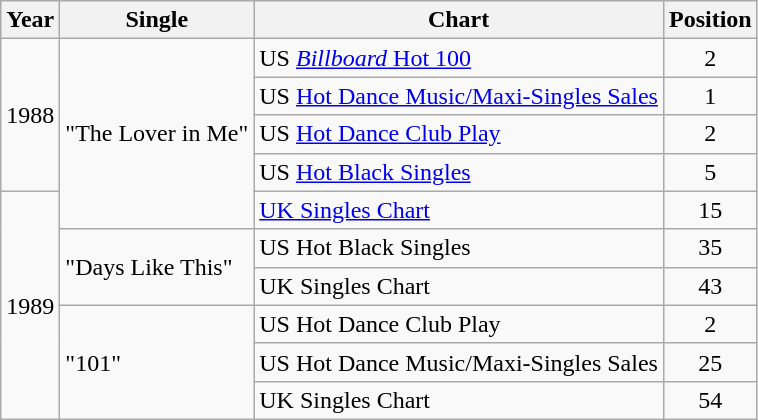<table class="wikitable">
<tr>
<th>Year</th>
<th>Single</th>
<th>Chart</th>
<th>Position</th>
</tr>
<tr>
<td rowspan="4">1988</td>
<td rowspan="5">"The Lover in Me"</td>
<td>US <a href='#'><em>Billboard</em> Hot 100</a></td>
<td align="center">2</td>
</tr>
<tr>
<td>US <a href='#'>Hot Dance Music/Maxi-Singles Sales</a></td>
<td align="center">1</td>
</tr>
<tr>
<td>US <a href='#'>Hot Dance Club Play</a></td>
<td align="center">2</td>
</tr>
<tr>
<td>US <a href='#'>Hot Black Singles</a></td>
<td align="center">5</td>
</tr>
<tr>
<td rowspan="6">1989</td>
<td><a href='#'>UK Singles Chart</a></td>
<td align="center">15</td>
</tr>
<tr>
<td rowspan="2">"Days Like This"</td>
<td>US Hot Black Singles</td>
<td align="center">35</td>
</tr>
<tr>
<td>UK Singles Chart</td>
<td align="center">43</td>
</tr>
<tr>
<td rowspan="3">"101"</td>
<td>US Hot Dance Club Play</td>
<td align="center">2</td>
</tr>
<tr>
<td>US Hot Dance Music/Maxi-Singles Sales</td>
<td align="center">25</td>
</tr>
<tr>
<td>UK Singles Chart</td>
<td align="center">54</td>
</tr>
</table>
